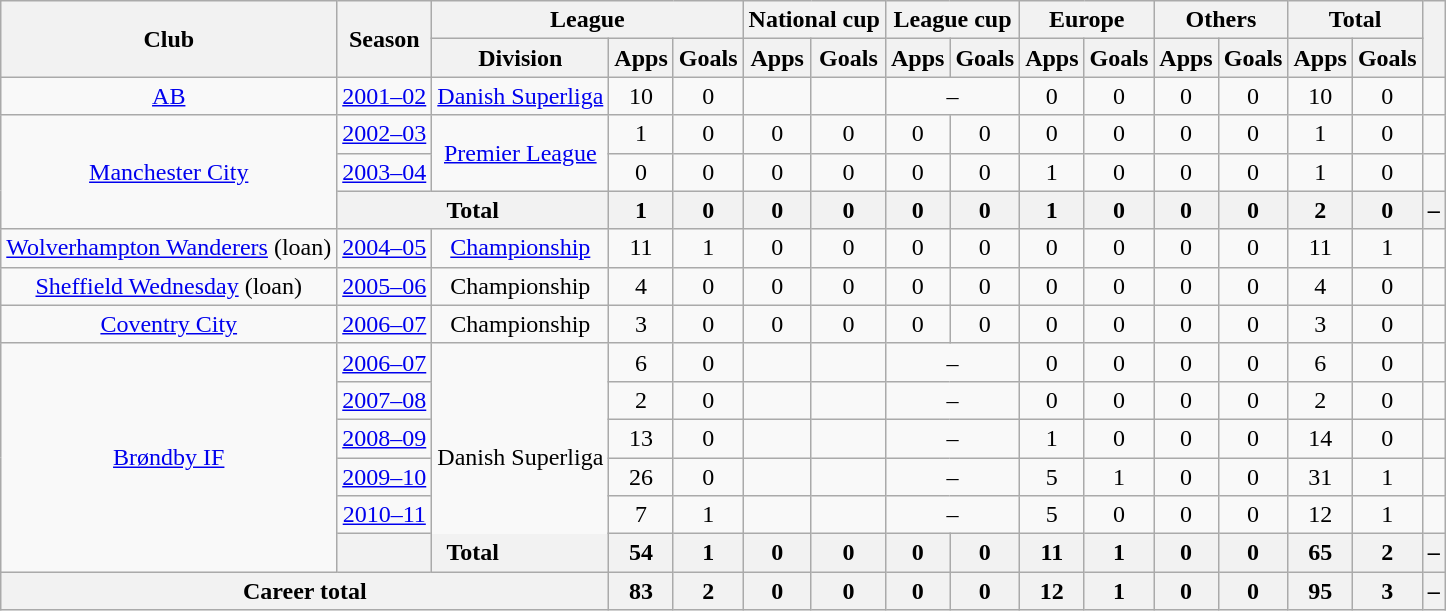<table class="wikitable" style="text-align: center">
<tr>
<th rowspan="2">Club</th>
<th rowspan="2">Season</th>
<th colspan="3">League</th>
<th colspan="2">National cup</th>
<th colspan="2">League cup</th>
<th colspan="2">Europe</th>
<th colspan="2">Others</th>
<th colspan="2">Total</th>
<th rowspan="2"></th>
</tr>
<tr>
<th>Division</th>
<th>Apps</th>
<th>Goals</th>
<th>Apps</th>
<th>Goals</th>
<th>Apps</th>
<th>Goals</th>
<th>Apps</th>
<th>Goals</th>
<th>Apps</th>
<th>Goals</th>
<th>Apps</th>
<th>Goals</th>
</tr>
<tr>
<td><a href='#'>AB</a></td>
<td><a href='#'>2001–02</a></td>
<td><a href='#'>Danish Superliga</a></td>
<td>10</td>
<td>0</td>
<td></td>
<td></td>
<td colspan="2">–</td>
<td>0</td>
<td>0</td>
<td>0</td>
<td>0</td>
<td>10</td>
<td>0</td>
<td></td>
</tr>
<tr>
<td rowspan="3"><a href='#'>Manchester City</a></td>
<td><a href='#'>2002–03</a></td>
<td rowspan="2"><a href='#'>Premier League</a></td>
<td>1</td>
<td>0</td>
<td>0</td>
<td>0</td>
<td>0</td>
<td>0</td>
<td>0</td>
<td>0</td>
<td>0</td>
<td>0</td>
<td>1</td>
<td>0</td>
<td></td>
</tr>
<tr>
<td><a href='#'>2003–04</a></td>
<td>0</td>
<td>0</td>
<td>0</td>
<td>0</td>
<td>0</td>
<td>0</td>
<td>1</td>
<td>0</td>
<td>0</td>
<td>0</td>
<td>1</td>
<td>0</td>
<td></td>
</tr>
<tr>
<th colspan="2">Total</th>
<th>1</th>
<th>0</th>
<th>0</th>
<th>0</th>
<th>0</th>
<th>0</th>
<th>1</th>
<th>0</th>
<th>0</th>
<th>0</th>
<th>2</th>
<th>0</th>
<th>–</th>
</tr>
<tr>
<td><a href='#'>Wolverhampton Wanderers</a> (loan)</td>
<td><a href='#'>2004–05</a></td>
<td><a href='#'>Championship</a></td>
<td>11</td>
<td>1</td>
<td>0</td>
<td>0</td>
<td>0</td>
<td>0</td>
<td>0</td>
<td>0</td>
<td>0</td>
<td>0</td>
<td>11</td>
<td>1</td>
<td></td>
</tr>
<tr>
<td><a href='#'>Sheffield Wednesday</a> (loan)</td>
<td><a href='#'>2005–06</a></td>
<td>Championship</td>
<td>4</td>
<td>0</td>
<td>0</td>
<td>0</td>
<td>0</td>
<td>0</td>
<td>0</td>
<td>0</td>
<td>0</td>
<td>0</td>
<td>4</td>
<td>0</td>
<td></td>
</tr>
<tr>
<td><a href='#'>Coventry City</a></td>
<td><a href='#'>2006–07</a></td>
<td>Championship</td>
<td>3</td>
<td>0</td>
<td>0</td>
<td>0</td>
<td>0</td>
<td>0</td>
<td>0</td>
<td>0</td>
<td>0</td>
<td>0</td>
<td>3</td>
<td>0</td>
<td></td>
</tr>
<tr>
<td rowspan="6"><a href='#'>Brøndby IF</a></td>
<td><a href='#'>2006–07</a></td>
<td rowspan="6">Danish Superliga</td>
<td>6</td>
<td>0</td>
<td></td>
<td></td>
<td colspan="2">–</td>
<td>0</td>
<td>0</td>
<td>0</td>
<td>0</td>
<td>6</td>
<td>0</td>
<td></td>
</tr>
<tr>
<td><a href='#'>2007–08</a></td>
<td>2</td>
<td>0</td>
<td></td>
<td></td>
<td colspan="2">–</td>
<td>0</td>
<td>0</td>
<td>0</td>
<td>0</td>
<td>2</td>
<td>0</td>
<td></td>
</tr>
<tr>
<td><a href='#'>2008–09</a></td>
<td>13</td>
<td>0</td>
<td></td>
<td></td>
<td colspan="2">–</td>
<td>1</td>
<td>0</td>
<td>0</td>
<td>0</td>
<td>14</td>
<td>0</td>
<td></td>
</tr>
<tr>
<td><a href='#'>2009–10</a></td>
<td>26</td>
<td>0</td>
<td></td>
<td></td>
<td colspan="2">–</td>
<td>5</td>
<td>1</td>
<td>0</td>
<td>0</td>
<td>31</td>
<td>1</td>
<td></td>
</tr>
<tr>
<td><a href='#'>2010–11</a></td>
<td>7</td>
<td>1</td>
<td></td>
<td></td>
<td colspan="2">–</td>
<td>5</td>
<td>0</td>
<td>0</td>
<td>0</td>
<td>12</td>
<td>1</td>
<td></td>
</tr>
<tr>
<th colspan="2">Total</th>
<th>54</th>
<th>1</th>
<th>0</th>
<th>0</th>
<th>0</th>
<th>0</th>
<th>11</th>
<th>1</th>
<th>0</th>
<th>0</th>
<th>65</th>
<th>2</th>
<th>–</th>
</tr>
<tr>
<th colspan="3">Career total</th>
<th>83</th>
<th>2</th>
<th>0</th>
<th>0</th>
<th>0</th>
<th>0</th>
<th>12</th>
<th>1</th>
<th>0</th>
<th>0</th>
<th>95</th>
<th>3</th>
<th>–</th>
</tr>
</table>
